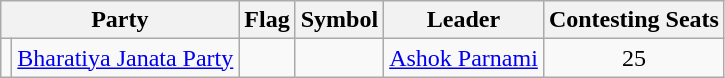<table class="wikitable" style="text-align:center">
<tr>
<th colspan="2">Party</th>
<th>Flag</th>
<th>Symbol</th>
<th>Leader</th>
<th>Contesting Seats</th>
</tr>
<tr>
<td></td>
<td><a href='#'>Bharatiya Janata Party</a></td>
<td></td>
<td></td>
<td><a href='#'>Ashok Parnami</a></td>
<td>25</td>
</tr>
</table>
